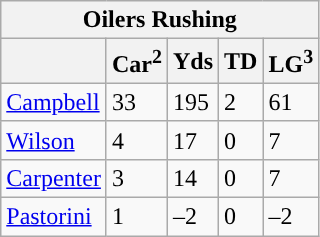<table class="wikitable">
<tr>
<th colspan="5">Oilers Rushing</th>
</tr>
<tr>
<th></th>
<th>Car<sup>2</sup></th>
<th>Yds</th>
<th>TD</th>
<th>LG<sup>3</sup></th>
</tr>
<tr>
<td><a href='#'>Campbell</a></td>
<td>33</td>
<td>195</td>
<td>2</td>
<td>61</td>
</tr>
<tr>
<td><a href='#'>Wilson</a></td>
<td>4</td>
<td>17</td>
<td>0</td>
<td>7</td>
</tr>
<tr>
<td><a href='#'>Carpenter</a></td>
<td>3</td>
<td>14</td>
<td>0</td>
<td>7</td>
</tr>
<tr>
<td><a href='#'>Pastorini</a></td>
<td>1</td>
<td>–2</td>
<td>0</td>
<td>–2</td>
</tr>
</table>
